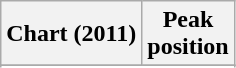<table class="wikitable sortable plainrowheaders">
<tr>
<th>Chart (2011)</th>
<th>Peak<br>position</th>
</tr>
<tr>
</tr>
<tr>
</tr>
<tr>
</tr>
</table>
